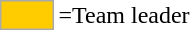<table>
<tr>
<td style="background:#fc0; border:1px solid #aaa; width:2em;"></td>
<td>=Team leader</td>
</tr>
</table>
